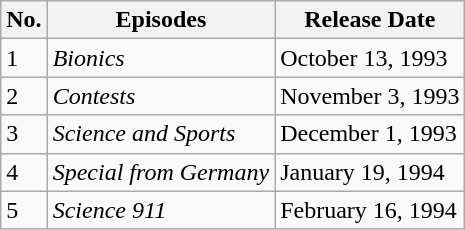<table class="wikitable">
<tr>
<th>No.</th>
<th>Episodes</th>
<th>Release Date</th>
</tr>
<tr>
<td>1</td>
<td><em>Bionics</em></td>
<td>October 13, 1993</td>
</tr>
<tr>
<td>2</td>
<td><em>Contests</em></td>
<td>November 3, 1993</td>
</tr>
<tr>
<td>3</td>
<td><em>Science and Sports</em></td>
<td>December 1, 1993</td>
</tr>
<tr>
<td>4</td>
<td><em>Special from Germany</em></td>
<td>January 19, 1994</td>
</tr>
<tr>
<td>5</td>
<td><em>Science 911</em></td>
<td>February 16, 1994</td>
</tr>
</table>
